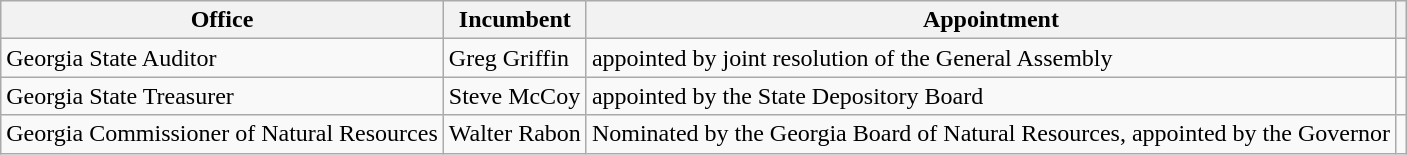<table class="wikitable">
<tr>
<th>Office</th>
<th>Incumbent</th>
<th>Appointment</th>
<th></th>
</tr>
<tr>
<td>Georgia State Auditor</td>
<td>Greg Griffin</td>
<td>appointed by joint resolution of the General Assembly</td>
<td></td>
</tr>
<tr>
<td>Georgia State Treasurer</td>
<td>Steve McCoy</td>
<td>appointed by the State Depository Board</td>
<td></td>
</tr>
<tr>
<td>Georgia Commissioner of Natural Resources</td>
<td>Walter Rabon</td>
<td>Nominated by the Georgia Board of Natural Resources, appointed by the Governor</td>
<td></td>
</tr>
</table>
